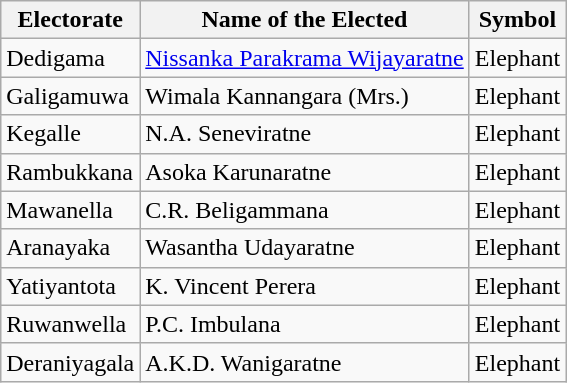<table class="wikitable" border="1">
<tr>
<th>Electorate</th>
<th>Name of the Elected</th>
<th>Symbol</th>
</tr>
<tr>
<td>Dedigama</td>
<td><a href='#'>Nissanka Parakrama Wijayaratne</a></td>
<td>Elephant</td>
</tr>
<tr>
<td>Galigamuwa</td>
<td>Wimala Kannangara (Mrs.)</td>
<td>Elephant</td>
</tr>
<tr>
<td>Kegalle</td>
<td>N.A. Seneviratne</td>
<td>Elephant</td>
</tr>
<tr>
<td>Rambukkana</td>
<td>Asoka Karunaratne</td>
<td>Elephant</td>
</tr>
<tr>
<td>Mawanella</td>
<td>C.R. Beligammana</td>
<td>Elephant</td>
</tr>
<tr>
<td>Aranayaka</td>
<td>Wasantha Udayaratne</td>
<td>Elephant</td>
</tr>
<tr>
<td>Yatiyantota</td>
<td>K. Vincent Perera</td>
<td>Elephant</td>
</tr>
<tr>
<td>Ruwanwella</td>
<td>P.C. Imbulana</td>
<td>Elephant</td>
</tr>
<tr>
<td>Deraniyagala</td>
<td>A.K.D. Wanigaratne</td>
<td>Elephant</td>
</tr>
</table>
